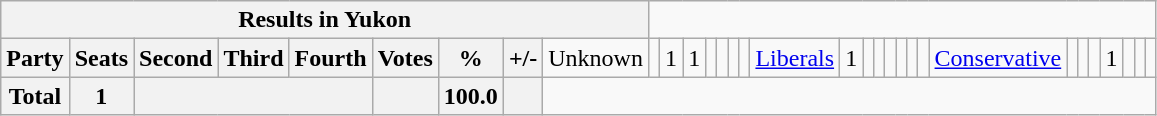<table class="wikitable">
<tr>
<th colspan=10>Results in Yukon</th>
</tr>
<tr>
<th colspan=2>Party</th>
<th>Seats</th>
<th>Second</th>
<th>Third</th>
<th>Fourth</th>
<th>Votes</th>
<th>%</th>
<th>+/-<br></th>
<td>Unknown</td>
<td align="right"></td>
<td align="right">1</td>
<td align="right">1</td>
<td align="right"></td>
<td align="right"></td>
<td align="right"></td>
<td align="right"><br></td>
<td><a href='#'>Liberals</a></td>
<td align="right">1</td>
<td align="right"></td>
<td align="right"></td>
<td align="right"></td>
<td align="right"></td>
<td align="right"></td>
<td align="right"><br></td>
<td><a href='#'>Conservative</a></td>
<td align="right"></td>
<td align="right"></td>
<td align="right"></td>
<td align="right">1</td>
<td align="right"></td>
<td align="right"></td>
<td align="right"></td>
</tr>
<tr>
<th colspan="2">Total</th>
<th>1</th>
<th colspan="3"></th>
<th></th>
<th>100.0</th>
<th></th>
</tr>
</table>
